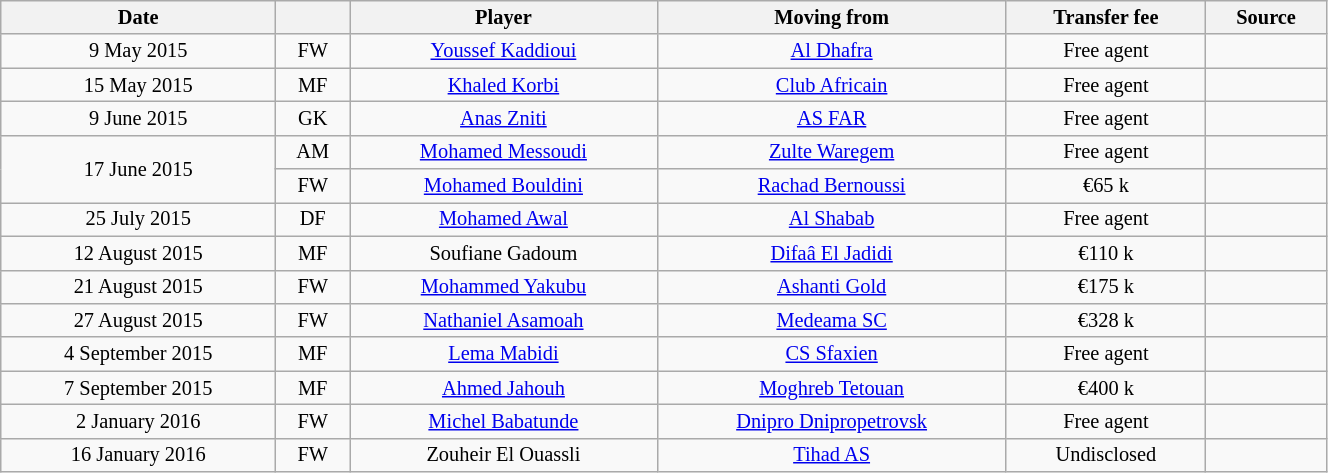<table class="wikitable sortable" style="width:70%; text-align:center; font-size:85%; text-align:centre;">
<tr>
<th>Date</th>
<th></th>
<th>Player</th>
<th>Moving from</th>
<th>Transfer fee</th>
<th>Source</th>
</tr>
<tr>
<td>9 May 2015</td>
<td>FW</td>
<td> <a href='#'>Youssef Kaddioui</a></td>
<td> <a href='#'>Al Dhafra</a></td>
<td>Free agent</td>
<td></td>
</tr>
<tr>
<td>15 May 2015</td>
<td>MF</td>
<td> <a href='#'>Khaled Korbi</a></td>
<td> <a href='#'>Club Africain</a></td>
<td>Free agent</td>
<td></td>
</tr>
<tr>
<td>9 June 2015</td>
<td>GK</td>
<td> <a href='#'>Anas Zniti</a></td>
<td><a href='#'>AS FAR</a></td>
<td>Free agent</td>
<td></td>
</tr>
<tr>
<td rowspan="2">17 June 2015</td>
<td>AM</td>
<td> <a href='#'>Mohamed Messoudi</a></td>
<td> <a href='#'>Zulte Waregem</a></td>
<td>Free agent</td>
<td></td>
</tr>
<tr>
<td>FW</td>
<td> <a href='#'>Mohamed Bouldini</a></td>
<td><a href='#'>Rachad Bernoussi</a></td>
<td>€65 k</td>
<td></td>
</tr>
<tr>
<td>25 July 2015</td>
<td>DF</td>
<td> <a href='#'>Mohamed Awal</a></td>
<td> <a href='#'>Al Shabab</a></td>
<td>Free agent</td>
<td></td>
</tr>
<tr>
<td>12 August 2015</td>
<td>MF</td>
<td> Soufiane Gadoum</td>
<td><a href='#'>Difaâ El Jadidi</a></td>
<td>€110 k</td>
<td></td>
</tr>
<tr>
<td>21 August 2015</td>
<td>FW</td>
<td> <a href='#'>Mohammed Yakubu</a></td>
<td> <a href='#'>Ashanti Gold</a></td>
<td>€175 k</td>
<td></td>
</tr>
<tr>
<td>27 August 2015</td>
<td>FW</td>
<td> <a href='#'>Nathaniel Asamoah</a></td>
<td> <a href='#'>Medeama SC</a></td>
<td>€328 k</td>
<td></td>
</tr>
<tr>
<td>4 September 2015</td>
<td>MF</td>
<td> <a href='#'>Lema Mabidi</a></td>
<td> <a href='#'>CS Sfaxien</a></td>
<td>Free agent</td>
<td></td>
</tr>
<tr>
<td>7 September 2015</td>
<td>MF</td>
<td> <a href='#'>Ahmed Jahouh</a></td>
<td><a href='#'>Moghreb Tetouan</a></td>
<td>€400 k</td>
<td></td>
</tr>
<tr>
<td>2 January 2016</td>
<td>FW</td>
<td> <a href='#'>Michel Babatunde</a></td>
<td> <a href='#'>Dnipro Dnipropetrovsk</a></td>
<td>Free agent</td>
<td></td>
</tr>
<tr>
<td>16 January 2016</td>
<td>FW</td>
<td> Zouheir El Ouassli</td>
<td><a href='#'>Tihad AS</a></td>
<td>Undisclosed</td>
<td></td>
</tr>
</table>
